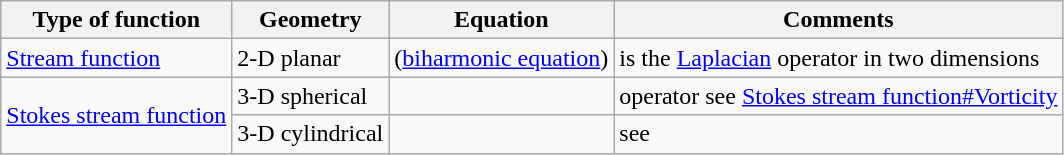<table class=wikitable>
<tr>
<th>Type of function</th>
<th>Geometry</th>
<th>Equation</th>
<th>Comments</th>
</tr>
<tr>
<td><a href='#'>Stream function</a></td>
<td>2-D planar</td>
<td> (<a href='#'>biharmonic equation</a>)</td>
<td> is the <a href='#'>Laplacian</a> operator in two dimensions</td>
</tr>
<tr>
<td rowspan=2><a href='#'>Stokes stream function</a></td>
<td>3-D spherical</td>
<td></td>
<td> operator see <a href='#'>Stokes stream function#Vorticity</a></td>
</tr>
<tr>
<td>3-D cylindrical</td>
<td></td>
<td> see </td>
</tr>
</table>
